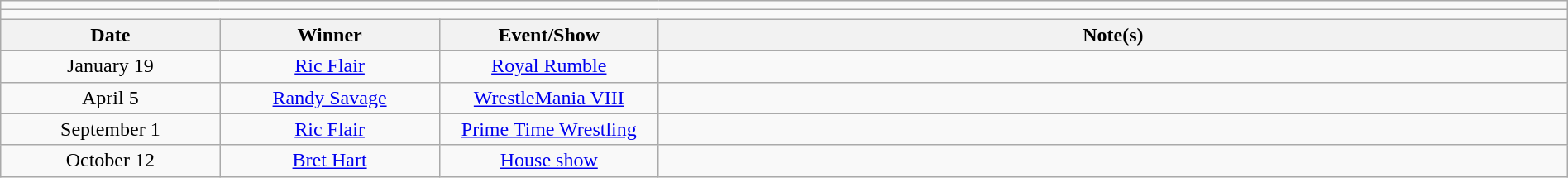<table class="wikitable" style="text-align:center; width:100%;">
<tr>
<td colspan="5"></td>
</tr>
<tr>
<td colspan="5"><strong></strong></td>
</tr>
<tr>
<th width="14%">Date</th>
<th width="14%">Winner</th>
<th width="14%">Event/Show</th>
<th width="58%">Note(s)</th>
</tr>
<tr>
</tr>
<tr>
<td>January 19</td>
<td><a href='#'>Ric Flair</a></td>
<td><a href='#'>Royal Rumble</a></td>
<td align="left"></td>
</tr>
<tr>
<td>April 5</td>
<td><a href='#'>Randy Savage</a></td>
<td><a href='#'>WrestleMania VIII</a></td>
<td align="left"></td>
</tr>
<tr>
<td>September 1</td>
<td><a href='#'>Ric Flair</a></td>
<td><a href='#'>Prime Time Wrestling</a></td>
<td align="left"></td>
</tr>
<tr>
<td>October 12</td>
<td><a href='#'>Bret Hart</a></td>
<td><a href='#'>House show</a></td>
<td align="left"></td>
</tr>
</table>
